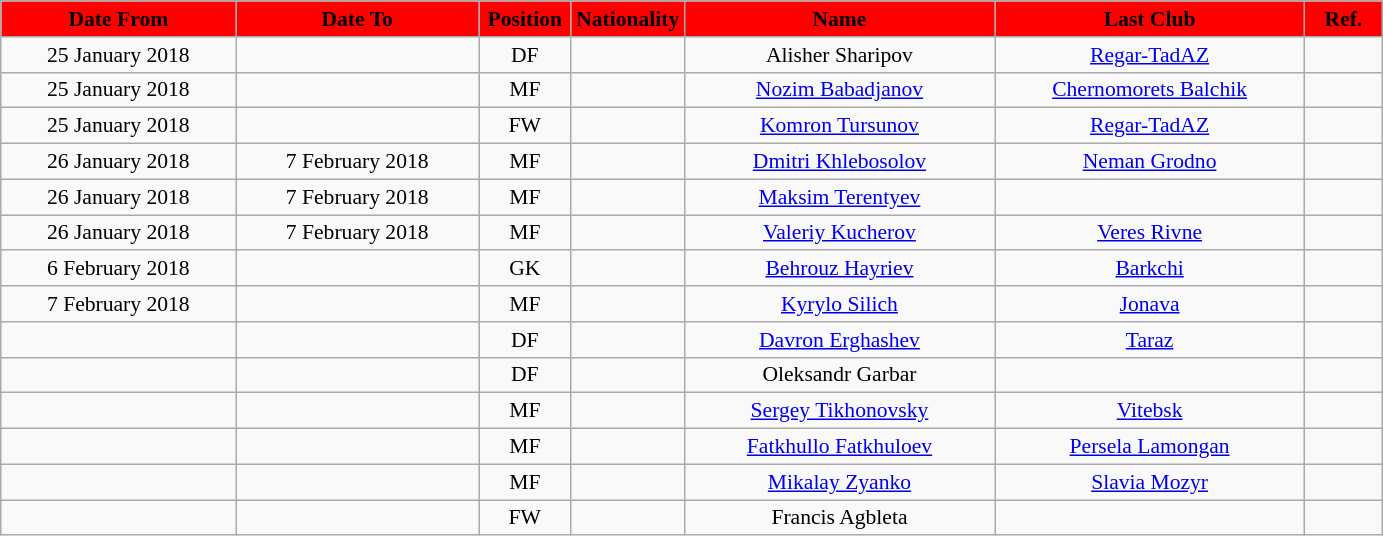<table class="wikitable"  style="text-align:center; font-size:90%; ">
<tr>
<th style="background:#FF0000; color:#000000; width:150px;">Date From</th>
<th style="background:#FF0000; color:#000000; width:155px;">Date To</th>
<th style="background:#FF0000; color:#000000; width:55px;">Position</th>
<th style="background:#FF0000; color:#000000; width:55px;">Nationality</th>
<th style="background:#FF0000; color:#000000; width:200px;">Name</th>
<th style="background:#FF0000; color:#000000; width:200px;">Last Club</th>
<th style="background:#FF0000; color:#000000; width:45px;">Ref.</th>
</tr>
<tr>
<td>25 January 2018</td>
<td></td>
<td>DF</td>
<td></td>
<td>Alisher Sharipov</td>
<td><a href='#'>Regar-TadAZ</a></td>
<td></td>
</tr>
<tr>
<td>25 January 2018</td>
<td></td>
<td>MF</td>
<td></td>
<td><a href='#'>Nozim Babadjanov</a></td>
<td><a href='#'>Chernomorets Balchik</a></td>
<td></td>
</tr>
<tr>
<td>25 January 2018</td>
<td></td>
<td>FW</td>
<td></td>
<td><a href='#'>Komron Tursunov</a></td>
<td><a href='#'>Regar-TadAZ</a></td>
<td></td>
</tr>
<tr>
<td>26 January 2018</td>
<td>7 February 2018</td>
<td>MF</td>
<td></td>
<td><a href='#'>Dmitri Khlebosolov</a></td>
<td><a href='#'>Neman Grodno</a></td>
<td></td>
</tr>
<tr>
<td>26 January 2018</td>
<td>7 February 2018</td>
<td>MF</td>
<td></td>
<td><a href='#'>Maksim Terentyev</a></td>
<td></td>
<td></td>
</tr>
<tr>
<td>26 January 2018</td>
<td>7 February 2018</td>
<td>MF</td>
<td></td>
<td><a href='#'>Valeriy Kucherov</a></td>
<td><a href='#'>Veres Rivne</a></td>
<td></td>
</tr>
<tr>
<td>6 February 2018</td>
<td></td>
<td>GK</td>
<td></td>
<td><a href='#'>Behrouz Hayriev</a></td>
<td><a href='#'>Barkchi</a></td>
<td></td>
</tr>
<tr>
<td>7 February 2018</td>
<td></td>
<td>MF</td>
<td></td>
<td><a href='#'>Kyrylo Silich</a></td>
<td><a href='#'>Jonava</a></td>
<td></td>
</tr>
<tr>
<td></td>
<td></td>
<td>DF</td>
<td></td>
<td><a href='#'>Davron Erghashev</a></td>
<td><a href='#'>Taraz</a></td>
<td></td>
</tr>
<tr>
<td></td>
<td></td>
<td>DF</td>
<td></td>
<td>Oleksandr Garbar</td>
<td></td>
<td></td>
</tr>
<tr>
<td></td>
<td></td>
<td>MF</td>
<td></td>
<td><a href='#'>Sergey Tikhonovsky</a></td>
<td><a href='#'>Vitebsk</a></td>
<td></td>
</tr>
<tr>
<td></td>
<td></td>
<td>MF</td>
<td></td>
<td><a href='#'>Fatkhullo Fatkhuloev</a></td>
<td><a href='#'>Persela Lamongan</a></td>
<td></td>
</tr>
<tr>
<td></td>
<td></td>
<td>MF</td>
<td></td>
<td><a href='#'>Mikalay Zyanko</a></td>
<td><a href='#'>Slavia Mozyr</a></td>
<td></td>
</tr>
<tr>
<td></td>
<td></td>
<td>FW</td>
<td></td>
<td>Francis Agbleta</td>
<td></td>
<td></td>
</tr>
</table>
